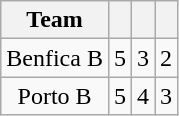<table class=" wikitable" style="text-align:center">
<tr>
<th>Team</th>
<th></th>
<th></th>
<th></th>
</tr>
<tr>
<td>Benfica B</td>
<td>5</td>
<td>3</td>
<td>2</td>
</tr>
<tr bgcolor=>
<td>Porto B</td>
<td>5</td>
<td>4</td>
<td>3</td>
</tr>
</table>
